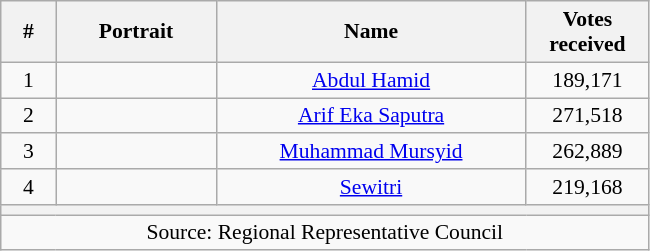<table class="wikitable sortable" style="text-align:center; font-size: 0.9em;">
<tr>
<th width="30">#</th>
<th width="100">Portrait</th>
<th width="200">Name</th>
<th width="75">Votes received</th>
</tr>
<tr>
<td>1</td>
<td></td>
<td><a href='#'>Abdul Hamid</a></td>
<td>189,171</td>
</tr>
<tr>
<td>2</td>
<td></td>
<td><a href='#'>Arif Eka Saputra</a></td>
<td>271,518</td>
</tr>
<tr>
<td>3</td>
<td></td>
<td><a href='#'>Muhammad Mursyid</a></td>
<td>262,889</td>
</tr>
<tr>
<td>4</td>
<td></td>
<td><a href='#'>Sewitri</a></td>
<td>219,168</td>
</tr>
<tr>
<th colspan="8"></th>
</tr>
<tr>
<td colspan="8">Source: Regional Representative Council</td>
</tr>
</table>
